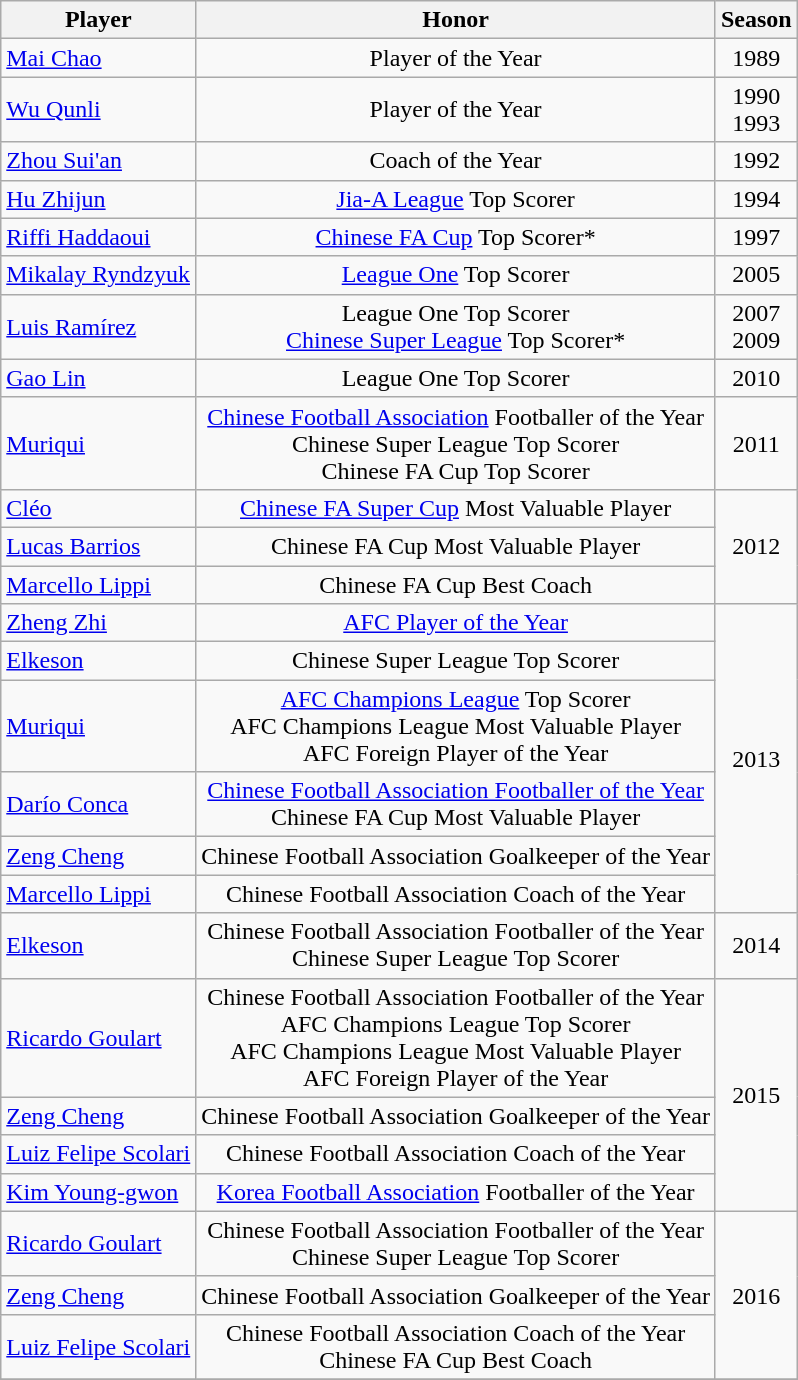<table class="wikitable" border="1" style="text-align:center">
<tr>
<th>Player</th>
<th>Honor</th>
<th>Season</th>
</tr>
<tr>
<td align=left> <a href='#'>Mai Chao</a></td>
<td>Player of the Year</td>
<td>1989</td>
</tr>
<tr>
<td align=left> <a href='#'>Wu Qunli</a></td>
<td>Player of the Year</td>
<td>1990<br>1993</td>
</tr>
<tr>
<td align=left> <a href='#'>Zhou Sui'an</a></td>
<td>Coach of the Year</td>
<td>1992<br></td>
</tr>
<tr>
<td align=left> <a href='#'>Hu Zhijun</a></td>
<td><a href='#'>Jia-A League</a> Top Scorer</td>
<td>1994</td>
</tr>
<tr>
<td align=left> <a href='#'>Riffi Haddaoui</a></td>
<td><a href='#'>Chinese FA Cup</a> Top Scorer*</td>
<td>1997</td>
</tr>
<tr>
<td align=left> <a href='#'>Mikalay Ryndzyuk</a></td>
<td><a href='#'>League One</a> Top Scorer</td>
<td>2005</td>
</tr>
<tr>
<td align=left> <a href='#'>Luis Ramírez</a></td>
<td>League One Top Scorer<br><a href='#'>Chinese Super League</a> Top Scorer*</td>
<td>2007<br>2009</td>
</tr>
<tr>
<td align=left> <a href='#'>Gao Lin</a></td>
<td>League One Top Scorer</td>
<td>2010</td>
</tr>
<tr>
<td align=left> <a href='#'>Muriqui</a></td>
<td><a href='#'>Chinese Football Association</a> Footballer of the Year<br>Chinese Super League Top Scorer<br>Chinese FA Cup Top Scorer</td>
<td>2011</td>
</tr>
<tr>
<td align=left> <a href='#'>Cléo</a></td>
<td><a href='#'>Chinese FA Super Cup</a> Most Valuable Player</td>
<td rowspan="3">2012</td>
</tr>
<tr>
<td align=left> <a href='#'>Lucas Barrios</a></td>
<td>Chinese FA Cup Most Valuable Player</td>
</tr>
<tr>
<td align=left> <a href='#'>Marcello Lippi</a></td>
<td>Chinese FA Cup Best Coach</td>
</tr>
<tr>
<td align=left> <a href='#'>Zheng Zhi</a></td>
<td><a href='#'>AFC Player of the Year</a></td>
<td rowspan="6">2013</td>
</tr>
<tr>
<td align=left> <a href='#'>Elkeson</a></td>
<td>Chinese Super League Top Scorer</td>
</tr>
<tr>
<td align=left> <a href='#'>Muriqui</a></td>
<td><a href='#'>AFC Champions League</a> Top Scorer<br>AFC Champions League Most Valuable Player<br>AFC Foreign Player of the Year</td>
</tr>
<tr>
<td align=left> <a href='#'>Darío Conca</a></td>
<td><a href='#'>Chinese Football Association Footballer of the Year</a><br>Chinese FA Cup Most Valuable Player</td>
</tr>
<tr>
<td align=left> <a href='#'>Zeng Cheng</a></td>
<td>Chinese Football Association Goalkeeper of the Year</td>
</tr>
<tr>
<td align=left> <a href='#'>Marcello Lippi</a></td>
<td>Chinese Football Association Coach of the Year</td>
</tr>
<tr>
<td align=left> <a href='#'>Elkeson</a></td>
<td>Chinese Football Association Footballer of the Year<br>Chinese Super League Top Scorer</td>
<td>2014</td>
</tr>
<tr>
<td align=left> <a href='#'>Ricardo Goulart</a></td>
<td>Chinese Football Association Footballer of the Year<br>AFC Champions League Top Scorer<br>AFC Champions League Most Valuable Player<br>AFC Foreign Player of the Year</td>
<td rowspan="4">2015</td>
</tr>
<tr>
<td align=left> <a href='#'>Zeng Cheng</a></td>
<td>Chinese Football Association Goalkeeper of the Year</td>
</tr>
<tr>
<td align=left> <a href='#'>Luiz Felipe Scolari</a></td>
<td>Chinese Football Association Coach of the Year</td>
</tr>
<tr>
<td align=left> <a href='#'>Kim Young-gwon</a></td>
<td><a href='#'>Korea Football Association</a> Footballer of the Year</td>
</tr>
<tr>
<td align=left> <a href='#'>Ricardo Goulart</a></td>
<td>Chinese Football Association Footballer of the Year<br>Chinese Super League Top Scorer</td>
<td rowspan="3">2016</td>
</tr>
<tr>
<td align=left> <a href='#'>Zeng Cheng</a></td>
<td>Chinese Football Association Goalkeeper of the Year</td>
</tr>
<tr>
<td align=left> <a href='#'>Luiz Felipe Scolari</a></td>
<td>Chinese Football Association Coach of the Year<br>Chinese FA Cup Best Coach</td>
</tr>
<tr>
</tr>
</table>
